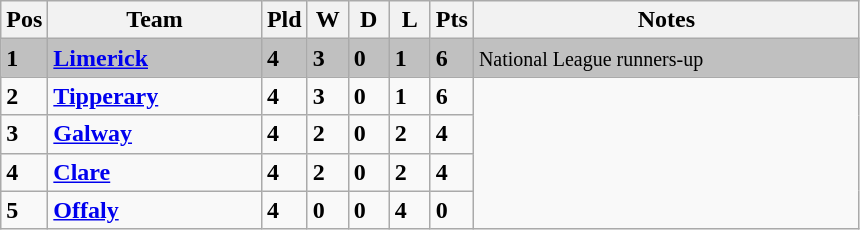<table class="wikitable" style="text-align: centre;">
<tr>
<th width=20>Pos</th>
<th width=135>Team</th>
<th width=20>Pld</th>
<th width=20>W</th>
<th width=20>D</th>
<th width=20>L</th>
<th width=20>Pts</th>
<th width=250>Notes</th>
</tr>
<tr style="background:silver;">
<td><strong>1</strong></td>
<td align=left><strong> <a href='#'>Limerick</a> </strong></td>
<td><strong>4</strong></td>
<td><strong>3</strong></td>
<td><strong>0</strong></td>
<td><strong>1</strong></td>
<td><strong>6</strong></td>
<td><small> National League runners-up</small></td>
</tr>
<tr style>
<td><strong>2</strong></td>
<td align=left><strong> <a href='#'>Tipperary</a> </strong></td>
<td><strong>4</strong></td>
<td><strong>3</strong></td>
<td><strong>0</strong></td>
<td><strong>1</strong></td>
<td><strong>6</strong></td>
</tr>
<tr style>
<td><strong>3</strong></td>
<td align=left><strong> <a href='#'>Galway</a> </strong></td>
<td><strong>4</strong></td>
<td><strong>2</strong></td>
<td><strong>0</strong></td>
<td><strong>2</strong></td>
<td><strong>4</strong></td>
</tr>
<tr style>
<td><strong>4</strong></td>
<td align=left><strong> <a href='#'>Clare</a> </strong></td>
<td><strong>4</strong></td>
<td><strong>2</strong></td>
<td><strong>0</strong></td>
<td><strong>2</strong></td>
<td><strong>4</strong></td>
</tr>
<tr style>
<td><strong>5</strong></td>
<td align=left><strong> <a href='#'>Offaly</a> </strong></td>
<td><strong>4</strong></td>
<td><strong>0</strong></td>
<td><strong>0</strong></td>
<td><strong>4</strong></td>
<td><strong>0</strong></td>
</tr>
</table>
